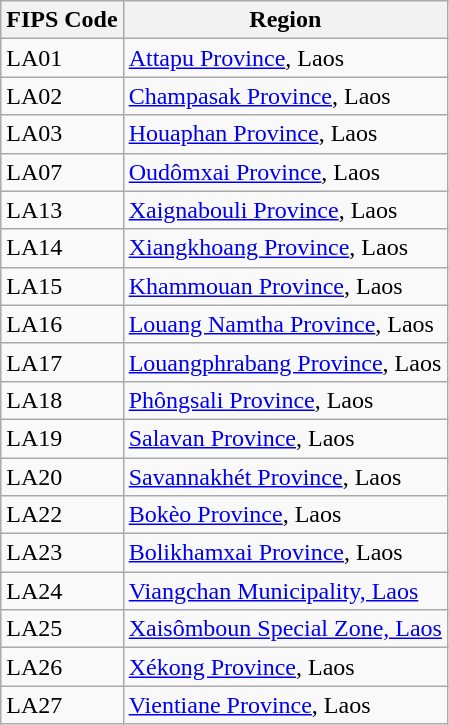<table class="wikitable">
<tr>
<th>FIPS Code</th>
<th>Region</th>
</tr>
<tr>
<td>LA01</td>
<td><a href='#'>Attapu Province</a>, Laos</td>
</tr>
<tr>
<td>LA02</td>
<td><a href='#'>Champasak Province</a>, Laos</td>
</tr>
<tr>
<td>LA03</td>
<td><a href='#'>Houaphan Province</a>, Laos</td>
</tr>
<tr>
<td>LA07</td>
<td><a href='#'>Oudômxai Province</a>, Laos</td>
</tr>
<tr>
<td>LA13</td>
<td><a href='#'>Xaignabouli Province</a>, Laos</td>
</tr>
<tr>
<td>LA14</td>
<td><a href='#'>Xiangkhoang Province</a>, Laos</td>
</tr>
<tr>
<td>LA15</td>
<td><a href='#'>Khammouan Province</a>, Laos</td>
</tr>
<tr>
<td>LA16</td>
<td><a href='#'>Louang Namtha Province</a>, Laos</td>
</tr>
<tr>
<td>LA17</td>
<td><a href='#'>Louangphrabang Province</a>, Laos</td>
</tr>
<tr>
<td>LA18</td>
<td><a href='#'>Phôngsali Province</a>, Laos</td>
</tr>
<tr>
<td>LA19</td>
<td><a href='#'>Salavan Province</a>, Laos</td>
</tr>
<tr>
<td>LA20</td>
<td><a href='#'>Savannakhét Province</a>, Laos</td>
</tr>
<tr>
<td>LA22</td>
<td><a href='#'>Bokèo Province</a>, Laos</td>
</tr>
<tr>
<td>LA23</td>
<td><a href='#'>Bolikhamxai Province</a>, Laos</td>
</tr>
<tr>
<td>LA24</td>
<td><a href='#'>Viangchan Municipality, Laos</a></td>
</tr>
<tr>
<td>LA25</td>
<td><a href='#'>Xaisômboun Special Zone, Laos</a></td>
</tr>
<tr>
<td>LA26</td>
<td><a href='#'>Xékong Province</a>, Laos</td>
</tr>
<tr>
<td>LA27</td>
<td><a href='#'>Vientiane Province</a>, Laos</td>
</tr>
</table>
